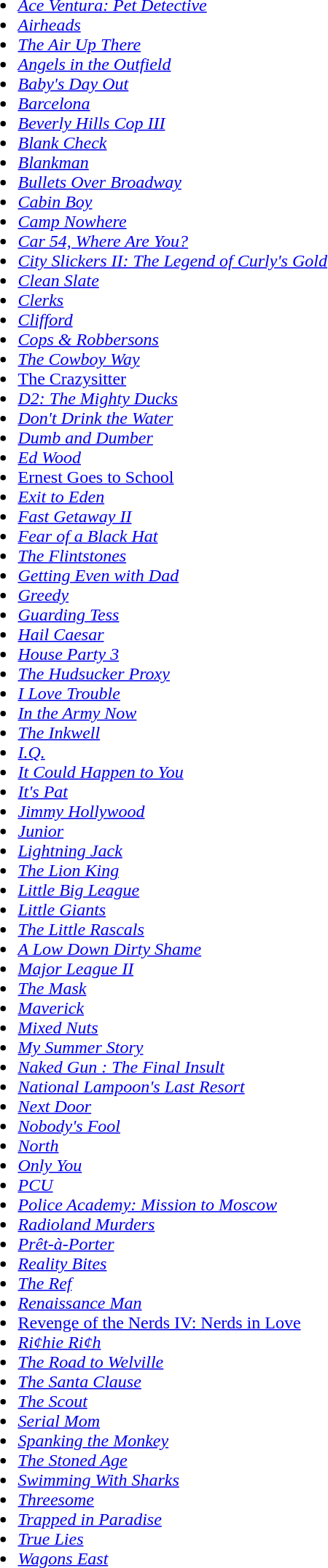<table style="width:100%;">
<tr valign ="top">
<td width=50%><br><ul><li><em><a href='#'>Ace Ventura: Pet Detective</a></em></li><li><em><a href='#'>Airheads</a></em></li><li><em><a href='#'>The Air Up There</a></em></li><li><em><a href='#'>Angels in the Outfield</a></em></li><li><em><a href='#'>Baby's Day Out</a></em></li><li><em><a href='#'>Barcelona</a></em></li><li><em><a href='#'>Beverly Hills Cop III</a></em></li><li><em><a href='#'>Blank Check</a></em></li><li><em><a href='#'>Blankman</a></em></li><li><em><a href='#'>Bullets Over Broadway</a></em></li><li><em><a href='#'>Cabin Boy</a></em></li><li><em><a href='#'>Camp Nowhere</a></em></li><li><em><a href='#'>Car 54, Where Are You?</a></em></li><li><em><a href='#'>City Slickers II: The Legend of Curly's Gold</a></em></li><li><em><a href='#'>Clean Slate</a></em></li><li><em><a href='#'>Clerks</a></em></li><li><em><a href='#'>Clifford</a></em></li><li><em><a href='#'>Cops & Robbersons</a></em></li><li><em><a href='#'>The Cowboy Way</a></em></li><li><a href='#'>The Crazysitter</a></li><li><em><a href='#'>D2: The Mighty Ducks</a></em></li><li><em><a href='#'>Don't Drink the Water</a></em></li><li><em><a href='#'>Dumb and Dumber</a></em></li><li><em><a href='#'>Ed Wood</a></em></li><li><a href='#'>Ernest Goes to School</a></li><li><em><a href='#'>Exit to Eden</a></em></li><li><em><a href='#'>Fast Getaway II</a></em></li><li><em><a href='#'>Fear of a Black Hat</a></em></li><li><em><a href='#'>The Flintstones</a></em></li><li><em><a href='#'>Getting Even with Dad</a></em></li><li><em><a href='#'>Greedy</a></em></li><li><em><a href='#'>Guarding Tess</a></em></li><li><em><a href='#'>Hail Caesar</a></em></li><li><em><a href='#'>House Party 3</a></em></li><li><em><a href='#'>The Hudsucker Proxy</a></em></li><li><em><a href='#'>I Love Trouble</a></em></li><li><em><a href='#'>In the Army Now</a></em></li><li><em><a href='#'>The Inkwell</a></em></li><li><em><a href='#'>I.Q.</a></em></li><li><em><a href='#'>It Could Happen to You</a></em></li><li><em><a href='#'>It's Pat</a></em></li><li><em><a href='#'>Jimmy Hollywood</a></em></li><li><em><a href='#'>Junior</a></em></li><li><em><a href='#'>Lightning Jack</a></em></li><li><em><a href='#'>The Lion King</a></em></li><li><em><a href='#'>Little Big League</a></em></li><li><em><a href='#'>Little Giants</a></em></li><li><em><a href='#'>The Little Rascals</a></em></li><li><em><a href='#'>A Low Down Dirty Shame</a></em></li><li><em><a href='#'>Major League II</a></em></li><li><em><a href='#'>The Mask</a></em></li><li><em><a href='#'>Maverick</a></em></li><li><em><a href='#'>Mixed Nuts</a></em></li><li><em><a href='#'>My Summer Story</a></em></li><li><em><a href='#'>Naked Gun : The Final Insult</a></em></li><li><em><a href='#'>National Lampoon's Last Resort</a></em></li><li><em><a href='#'>Next Door</a></em></li><li><em><a href='#'>Nobody's Fool</a></em></li><li><em><a href='#'>North</a></em></li><li><em><a href='#'>Only You</a></em></li><li><em><a href='#'>PCU</a></em></li><li><em><a href='#'>Police Academy: Mission to Moscow</a></em></li><li><em><a href='#'>Radioland Murders</a></em></li><li><em><a href='#'>Prêt-à-Porter</a></em></li><li><em><a href='#'>Reality Bites</a></em></li><li><em><a href='#'>The Ref</a></em></li><li><em><a href='#'>Renaissance Man</a></em></li><li><a href='#'>Revenge of the Nerds IV: Nerds in Love</a></li><li><em><a href='#'>Ri¢hie Ri¢h</a></em></li><li><em><a href='#'>The Road to Welville</a></em></li><li><em><a href='#'>The Santa Clause</a></em></li><li><em><a href='#'>The Scout</a></em></li><li><em><a href='#'>Serial Mom</a></em></li><li><em><a href='#'>Spanking the Monkey</a></em></li><li><em><a href='#'>The Stoned Age</a></em></li><li><em><a href='#'>Swimming With Sharks</a></em></li><li><em><a href='#'>Threesome</a></em></li><li><em><a href='#'>Trapped in Paradise</a></em></li><li><em><a href='#'>True Lies</a></em></li><li><em><a href='#'>Wagons East</a></em></li></ul></td>
</tr>
</table>
